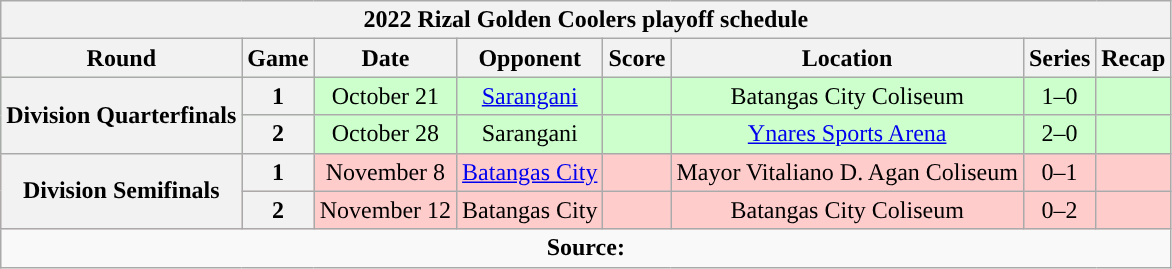<table class="wikitable" style="text-align:center">
<tr>
<th colspan=8>2022 Rizal Golden Coolers playoff schedule</th>
</tr>
<tr>
<th>Round</th>
<th>Game</th>
<th>Date</th>
<th>Opponent</th>
<th>Score</th>
<th>Location</th>
<th>Series</th>
<th>Recap<br></th>
</tr>
<tr style="background:#cfc">
<th rowspan=2>Division Quarterfinals</th>
<th>1</th>
<td>October 21</td>
<td><a href='#'>Sarangani</a></td>
<td></td>
<td>Batangas City Coliseum</td>
<td>1–0</td>
<td></td>
</tr>
<tr style="background:#cfc">
<th>2</th>
<td>October 28</td>
<td>Sarangani</td>
<td></td>
<td><a href='#'>Ynares Sports Arena</a></td>
<td>2–0</td>
<td><br></td>
</tr>
<tr style="background:#fcc">
<th rowspan=2>Division Semifinals</th>
<th>1</th>
<td>November 8</td>
<td><a href='#'>Batangas City</a></td>
<td></td>
<td>Mayor Vitaliano D. Agan Coliseum</td>
<td>0–1</td>
<td></td>
</tr>
<tr style="background:#fcc">
<th>2</th>
<td>November 12</td>
<td>Batangas City</td>
<td></td>
<td>Batangas City Coliseum</td>
<td>0–2</td>
<td></td>
</tr>
<tr>
<td colspan=8 align=center><strong>Source: </strong></td>
</tr>
</table>
